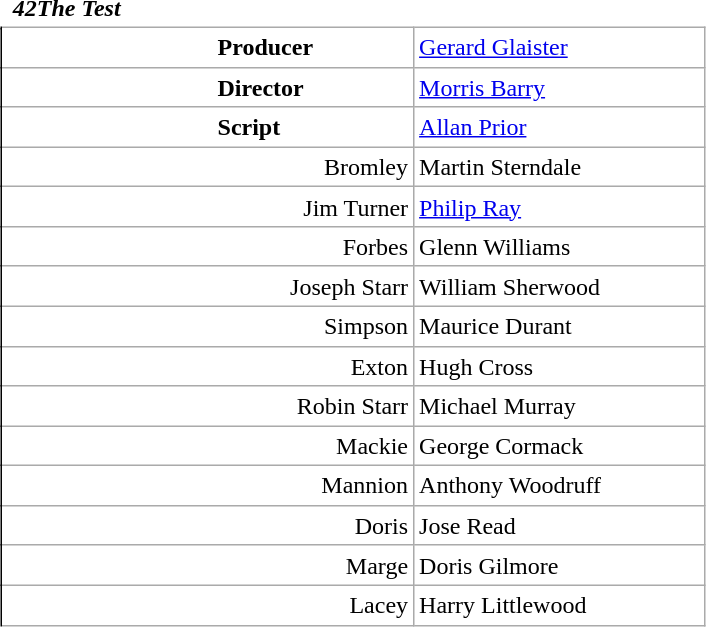<table class="wikitable mw-collapsible mw-collapsed" style="vertical-align:top;margin:auto 2em;line-height:1.2;min-width:33em;display: inline-table;background-color:inherit;border:none;">
<tr>
<td class=unsortable style="border:hidden;line-height:1.67;text-align:center;margin-left:-1em;padding-left:0.5em;min-width:1.0em;"></td>
<td class=unsortable style="border:none;padding-left:0.5em;text-align:left;min-width:16.5em;font-weight:700;font-style:italic;">42The Test</td>
<td class=unsortable style="border:none;text-align:right;font-weight:normal;font-family:Courier;font-size:95%;letter-spacing:-1pt;min-width:8.5em;padding-right:0.2em;"></td>
<td class=unsortable style="border:hidden;min-width:3.5em;padding-left:0;"></td>
<td class=unsortable style="border:hidden;min-width:3.5em;font-size:95%;"></td>
</tr>
<tr>
<td rowspan=100 style="border:none thin;border-right-style :solid;"></td>
</tr>
<tr>
<td style="text-align:left;padding-left:9.0em;font-weight:bold;">Producer</td>
<td colspan=2><a href='#'>Gerard Glaister</a></td>
</tr>
<tr>
<td style="text-align:left;padding-left:9.0em;font-weight:bold;">Director</td>
<td colspan=2><a href='#'>Morris Barry</a></td>
</tr>
<tr>
<td style="text-align:left;padding-left:9.0em;font-weight:bold;">Script</td>
<td colspan=2><a href='#'>Allan Prior</a></td>
</tr>
<tr>
<td style="text-align:right;">Bromley</td>
<td colspan=2>Martin Sterndale</td>
</tr>
<tr>
<td style="text-align:right;">Jim Turner</td>
<td colspan=2><a href='#'>Philip Ray</a></td>
</tr>
<tr>
<td style="text-align:right;">Forbes</td>
<td colspan=2>Glenn Williams</td>
</tr>
<tr>
<td style="text-align:right;">Joseph Starr</td>
<td colspan=2>William Sherwood</td>
</tr>
<tr>
<td style="text-align:right;">Simpson</td>
<td colspan=2>Maurice Durant</td>
</tr>
<tr>
<td style="text-align:right;">Exton</td>
<td colspan=2>Hugh Cross</td>
</tr>
<tr>
<td style="text-align:right;">Robin Starr</td>
<td colspan=2>Michael Murray</td>
</tr>
<tr>
<td style="text-align:right;">Mackie</td>
<td colspan=2>George Cormack</td>
</tr>
<tr>
<td style="text-align:right;">Mannion</td>
<td colspan=2>Anthony Woodruff</td>
</tr>
<tr>
<td style="text-align:right;">Doris</td>
<td colspan=2>Jose Read</td>
</tr>
<tr>
<td style="text-align:right;">Marge</td>
<td colspan=2>Doris Gilmore</td>
</tr>
<tr>
<td style="text-align:right;">Lacey</td>
<td colspan=2>Harry Littlewood</td>
</tr>
</table>
